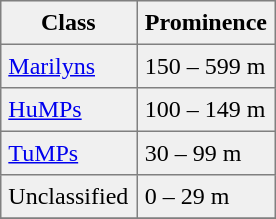<table border=1 cellspacing=0 cellpadding=5 style="border-collapse: collapse; background:#f0f0f0; float: right;">
<tr>
<th>Class</th>
<th>Prominence</th>
</tr>
<tr>
<td><a href='#'>Marilyns</a></td>
<td>150 – 599 m</td>
</tr>
<tr>
<td><a href='#'>HuMPs</a></td>
<td>100 – 149 m</td>
</tr>
<tr>
<td><a href='#'>TuMPs</a></td>
<td>30 – 99 m</td>
</tr>
<tr>
<td>Unclassified</td>
<td>0 – 29 m</td>
</tr>
<tr>
</tr>
</table>
